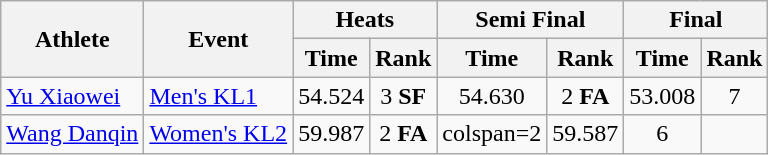<table class="wikitable">
<tr>
<th rowspan="2">Athlete</th>
<th rowspan="2">Event</th>
<th colspan="2">Heats</th>
<th colspan="2">Semi Final</th>
<th colspan="2">Final</th>
</tr>
<tr>
<th>Time</th>
<th>Rank</th>
<th>Time</th>
<th>Rank</th>
<th>Time</th>
<th>Rank</th>
</tr>
<tr align=center>
<td align=left><a href='#'>Yu Xiaowei</a></td>
<td align=left><a href='#'>Men's KL1</a></td>
<td>54.524</td>
<td>3 <strong>SF</strong></td>
<td>54.630</td>
<td>2 <strong>FA</strong></td>
<td>53.008</td>
<td>7</td>
</tr>
<tr align=center>
<td align=left><a href='#'>Wang Danqin</a></td>
<td align=left><a href='#'>Women's KL2</a></td>
<td>59.987</td>
<td>2 <strong>FA</strong></td>
<td>colspan=2 </td>
<td>59.587</td>
<td>6</td>
</tr>
</table>
